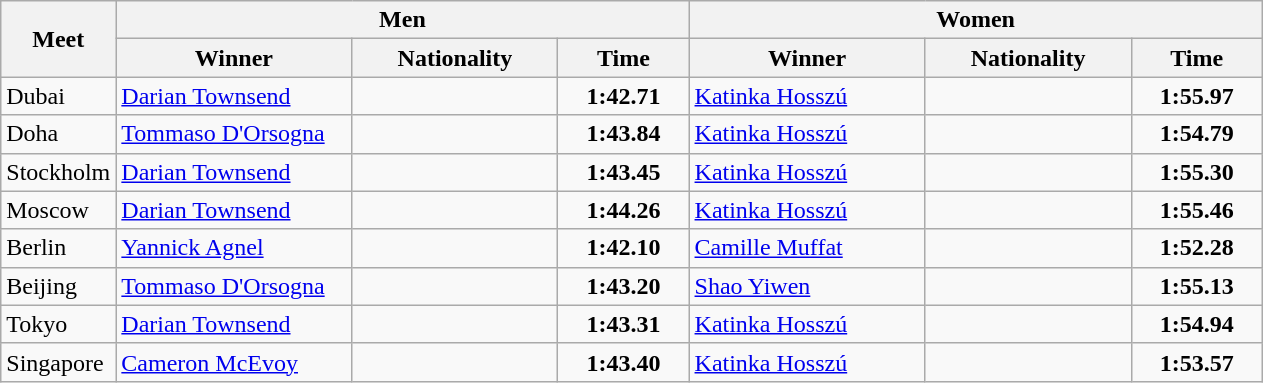<table class="wikitable">
<tr>
<th rowspan="2">Meet</th>
<th colspan="3">Men</th>
<th colspan="3">Women</th>
</tr>
<tr>
<th width=150>Winner</th>
<th width=130>Nationality</th>
<th width=80>Time</th>
<th width=150>Winner</th>
<th width=130>Nationality</th>
<th width=80>Time</th>
</tr>
<tr>
<td>Dubai</td>
<td><a href='#'>Darian Townsend</a></td>
<td></td>
<td align=center><strong>1:42.71</strong></td>
<td><a href='#'>Katinka Hosszú</a></td>
<td></td>
<td align=center><strong>1:55.97</strong></td>
</tr>
<tr>
<td>Doha</td>
<td><a href='#'>Tommaso D'Orsogna</a></td>
<td></td>
<td align=center><strong>1:43.84</strong></td>
<td><a href='#'>Katinka Hosszú</a></td>
<td></td>
<td align=center><strong>1:54.79</strong></td>
</tr>
<tr>
<td>Stockholm</td>
<td><a href='#'>Darian Townsend</a></td>
<td></td>
<td align=center><strong>1:43.45</strong></td>
<td><a href='#'>Katinka Hosszú</a></td>
<td></td>
<td align=center><strong>1:55.30</strong></td>
</tr>
<tr>
<td>Moscow</td>
<td><a href='#'>Darian Townsend</a></td>
<td></td>
<td align=center><strong>1:44.26</strong></td>
<td><a href='#'>Katinka Hosszú</a></td>
<td></td>
<td align=center><strong>1:55.46</strong></td>
</tr>
<tr>
<td>Berlin</td>
<td><a href='#'>Yannick Agnel</a></td>
<td></td>
<td align=center><strong>1:42.10</strong></td>
<td><a href='#'>Camille Muffat</a></td>
<td></td>
<td align=center><strong>1:52.28</strong></td>
</tr>
<tr>
<td>Beijing</td>
<td><a href='#'>Tommaso D'Orsogna</a></td>
<td></td>
<td align=center><strong>1:43.20</strong></td>
<td><a href='#'>Shao Yiwen</a></td>
<td></td>
<td align=center><strong>1:55.13</strong></td>
</tr>
<tr>
<td>Tokyo</td>
<td><a href='#'>Darian Townsend</a></td>
<td></td>
<td align=center><strong>1:43.31</strong></td>
<td><a href='#'>Katinka Hosszú</a></td>
<td></td>
<td align=center><strong>1:54.94</strong></td>
</tr>
<tr>
<td>Singapore</td>
<td><a href='#'>Cameron McEvoy</a></td>
<td></td>
<td align=center><strong>1:43.40</strong></td>
<td><a href='#'>Katinka Hosszú</a></td>
<td></td>
<td align=center><strong>1:53.57</strong></td>
</tr>
</table>
